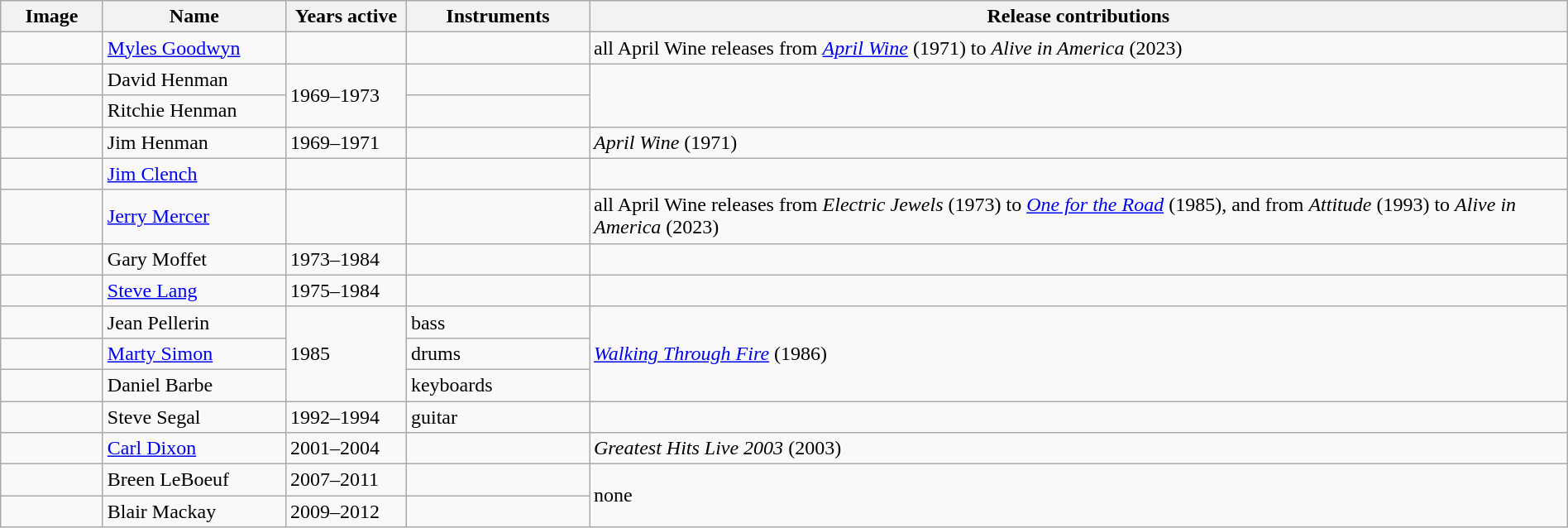<table class="wikitable" width="100%">
<tr>
<th width="75">Image</th>
<th width="140">Name</th>
<th width="90">Years active</th>
<th width="140">Instruments</th>
<th>Release contributions</th>
</tr>
<tr>
<td></td>
<td><a href='#'>Myles Goodwyn</a></td>
<td></td>
<td></td>
<td>all April Wine releases from <em><a href='#'>April Wine</a></em> (1971) to <em>Alive in America</em> (2023)</td>
</tr>
<tr>
<td></td>
<td>David Henman</td>
<td rowspan="2">1969–1973</td>
<td></td>
<td rowspan="2"></td>
</tr>
<tr>
<td></td>
<td>Ritchie Henman</td>
<td></td>
</tr>
<tr>
<td></td>
<td>Jim Henman</td>
<td>1969–1971</td>
<td></td>
<td><em>April Wine</em> (1971)</td>
</tr>
<tr>
<td></td>
<td><a href='#'>Jim Clench</a></td>
<td></td>
<td></td>
<td></td>
</tr>
<tr>
<td></td>
<td><a href='#'>Jerry Mercer</a></td>
<td></td>
<td></td>
<td>all April Wine releases from <em>Electric Jewels</em> (1973) to <em><a href='#'>One for the Road</a></em> (1985), and from <em>Attitude</em> (1993) to <em>Alive in America</em> (2023)</td>
</tr>
<tr>
<td></td>
<td>Gary Moffet</td>
<td>1973–1984</td>
<td></td>
<td></td>
</tr>
<tr>
<td></td>
<td><a href='#'>Steve Lang</a></td>
<td>1975–1984 </td>
<td></td>
<td></td>
</tr>
<tr>
<td></td>
<td>Jean Pellerin</td>
<td rowspan="3">1985 </td>
<td>bass</td>
<td rowspan="3"><em><a href='#'>Walking Through Fire</a></em> (1986)</td>
</tr>
<tr>
<td></td>
<td><a href='#'>Marty Simon</a></td>
<td>drums</td>
</tr>
<tr>
<td></td>
<td>Daniel Barbe</td>
<td>keyboards</td>
</tr>
<tr>
<td></td>
<td>Steve Segal</td>
<td>1992–1994 </td>
<td>guitar</td>
<td></td>
</tr>
<tr>
<td></td>
<td><a href='#'>Carl Dixon</a></td>
<td>2001–2004</td>
<td></td>
<td><em>Greatest Hits Live 2003</em> (2003)</td>
</tr>
<tr>
<td></td>
<td>Breen LeBoeuf</td>
<td>2007–2011</td>
<td></td>
<td rowspan="2">none</td>
</tr>
<tr>
<td></td>
<td>Blair Mackay</td>
<td>2009–2012</td>
<td></td>
</tr>
</table>
